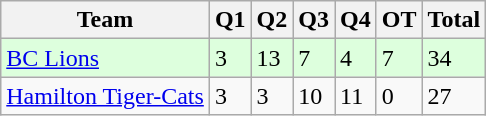<table class="wikitable">
<tr>
<th>Team</th>
<th>Q1</th>
<th>Q2</th>
<th>Q3</th>
<th>Q4</th>
<th>OT</th>
<th>Total</th>
</tr>
<tr style="background-color:#DDFFDD">
<td><a href='#'>BC Lions</a></td>
<td>3</td>
<td>13</td>
<td>7</td>
<td>4</td>
<td>7</td>
<td>34</td>
</tr>
<tr>
<td><a href='#'>Hamilton Tiger-Cats</a></td>
<td>3</td>
<td>3</td>
<td>10</td>
<td>11</td>
<td>0</td>
<td>27</td>
</tr>
</table>
